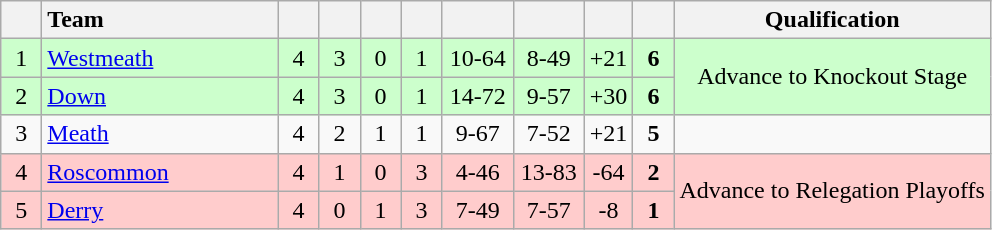<table class="wikitable" style="text-align:center">
<tr>
<th width="20"></th>
<th width="150" style="text-align:left;">Team</th>
<th width="20"></th>
<th width="20"></th>
<th width="20"></th>
<th width="20"></th>
<th width="40"></th>
<th width="40"></th>
<th width="20"></th>
<th width="20"></th>
<th>Qualification</th>
</tr>
<tr style="background:#ccffcc">
<td>1</td>
<td style="text-align:left"> <a href='#'>Westmeath</a></td>
<td>4</td>
<td>3</td>
<td>0</td>
<td>1</td>
<td>10-64</td>
<td>8-49</td>
<td>+21</td>
<td><strong>6</strong></td>
<td rowspan="2">Advance to Knockout Stage</td>
</tr>
<tr style="background:#ccffcc">
<td>2</td>
<td style="text-align:left"> <a href='#'>Down</a></td>
<td>4</td>
<td>3</td>
<td>0</td>
<td>1</td>
<td>14-72</td>
<td>9-57</td>
<td>+30</td>
<td><strong>6</strong></td>
</tr>
<tr>
<td>3</td>
<td style="text-align:left"> <a href='#'>Meath</a></td>
<td>4</td>
<td>2</td>
<td>1</td>
<td>1</td>
<td>9-67</td>
<td>7-52</td>
<td>+21</td>
<td><strong>5</strong></td>
<td></td>
</tr>
<tr style="background:#ffcccc">
<td>4</td>
<td style="text-align:left"> <a href='#'>Roscommon</a></td>
<td>4</td>
<td>1</td>
<td>0</td>
<td>3</td>
<td>4-46</td>
<td>13-83</td>
<td>-64</td>
<td><strong>2</strong></td>
<td rowspan="2">Advance to Relegation Playoffs</td>
</tr>
<tr style="background:#ffcccc">
<td>5</td>
<td style="text-align:left"> <a href='#'>Derry</a></td>
<td>4</td>
<td>0</td>
<td>1</td>
<td>3</td>
<td>7-49</td>
<td>7-57</td>
<td>-8</td>
<td><strong>1</strong></td>
</tr>
</table>
